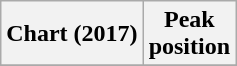<table class="wikitable plainrowheaders" style="text-align:center">
<tr>
<th scope="col">Chart (2017)</th>
<th scope="col">Peak<br>position</th>
</tr>
<tr>
</tr>
</table>
